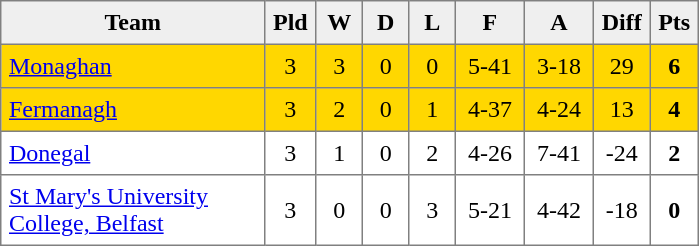<table style=border-collapse:collapse border=1 cellspacing=0 cellpadding=5>
<tr align=center bgcolor=#efefef>
<th width=165>Team</th>
<th width=20>Pld</th>
<th width=20>W</th>
<th width=20>D</th>
<th width=20>L</th>
<th width=35>F</th>
<th width=35>A</th>
<th width=20>Diff</th>
<th width=20>Pts</th>
</tr>
<tr align=center style="background:#ffd700;">
<td style="text-align:left;"><a href='#'>Monaghan</a></td>
<td>3</td>
<td>3</td>
<td>0</td>
<td>0</td>
<td>5-41</td>
<td>3-18</td>
<td>29</td>
<td><strong>6</strong></td>
</tr>
<tr align=center style="background:#ffd700">
<td style="text-align:left;"><a href='#'>Fermanagh</a></td>
<td>3</td>
<td>2</td>
<td>0</td>
<td>1</td>
<td>4-37</td>
<td>4-24</td>
<td>13</td>
<td><strong>4</strong></td>
</tr>
<tr align=center style="background:;"#FFFFFF">
<td style="text-align:left;"><a href='#'>Donegal</a></td>
<td>3</td>
<td>1</td>
<td>0</td>
<td>2</td>
<td>4-26</td>
<td>7-41</td>
<td>-24</td>
<td><strong>2</strong></td>
</tr>
<tr align=center style="background:;"#FFFFFF">
<td style="text-align:left;"><a href='#'>St Mary's University College, Belfast</a></td>
<td>3</td>
<td>0</td>
<td>0</td>
<td>3</td>
<td>5-21</td>
<td>4-42</td>
<td>-18</td>
<td><strong>0</strong></td>
</tr>
</table>
